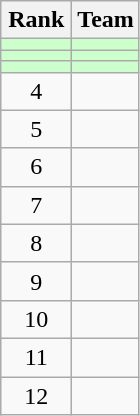<table class="wikitable" style="text-align:center;">
<tr>
<th width=40>Rank</th>
<th>Team</th>
</tr>
<tr bgcolor=#ccffcc>
<td></td>
<td style="text-align:left;"></td>
</tr>
<tr bgcolor=#ccffcc>
<td></td>
<td style="text-align:left;"></td>
</tr>
<tr bgcolor=#ccffcc>
<td></td>
<td style="text-align:left;"></td>
</tr>
<tr>
<td>4</td>
<td style="text-align:left;"></td>
</tr>
<tr>
<td>5</td>
<td style="text-align:left;"></td>
</tr>
<tr>
<td>6</td>
<td style="text-align:left;"></td>
</tr>
<tr>
<td>7</td>
<td style="text-align:left;"></td>
</tr>
<tr>
<td>8</td>
<td style="text-align:left;"></td>
</tr>
<tr>
<td>9</td>
<td style="text-align:left;"></td>
</tr>
<tr>
<td>10</td>
<td style="text-align:left;"></td>
</tr>
<tr>
<td>11</td>
<td style="text-align:left;"></td>
</tr>
<tr>
<td>12</td>
<td style="text-align:left;"></td>
</tr>
</table>
